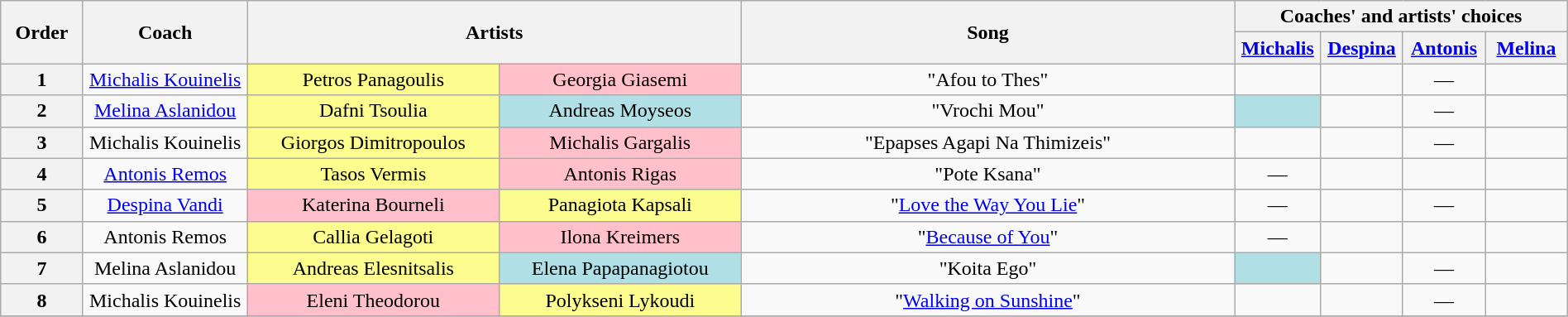<table class="wikitable" style="text-align:center; width:100%;">
<tr>
<th scope="col" style="width:05%;" rowspan="2">Order</th>
<th scope="col" style="width:10%;" rowspan="2">Coach</th>
<th scope="col" style="width:30%;" colspan="2" rowspan="2">Artists</th>
<th scope="col" style="width:30%;" rowspan="2">Song</th>
<th scope="col" style="width:20%;" colspan="4">Coaches' and artists' choices</th>
</tr>
<tr>
<th style="width:05%;"><a href='#'>Michalis</a></th>
<th style="width:05%;"><a href='#'>Despina</a></th>
<th style="width:05%;"><a href='#'>Antonis</a></th>
<th style="width:05%;"><a href='#'>Melina</a></th>
</tr>
<tr>
<th scope="col">1</th>
<td><a href='#'>Michalis Kouinelis</a></td>
<td style="background:#fdfc8f">Petros Panagoulis</td>
<td style="background:pink">Georgia Giasemi</td>
<td>"Afou to Thes"</td>
<td></td>
<td></td>
<td>—</td>
<td></td>
</tr>
<tr>
<th scope="col">2</th>
<td><a href='#'>Melina Aslanidou</a></td>
<td style="background:#fdfc8f">Dafni Tsoulia</td>
<td style="background:#B0E0E6; text-align:center;">Andreas Moyseos</td>
<td>"Vrochi Mou"</td>
<td style="background:#b0e0e6;"><strong></strong></td>
<td></td>
<td>—</td>
<td></td>
</tr>
<tr>
<th scope="col">3</th>
<td>Michalis Kouinelis</td>
<td style="background:#fdfc8f">Giorgos Dimitropoulos</td>
<td style="background:pink">Michalis Gargalis</td>
<td>"Epapses Agapi Na Thimizeis"</td>
<td></td>
<td></td>
<td>—</td>
<td></td>
</tr>
<tr>
<th scope="col">4</th>
<td><a href='#'>Antonis Remos</a></td>
<td style="background:#fdfc8f">Tasos Vermis</td>
<td style="background:pink">Antonis Rigas</td>
<td>"Pote Ksana"</td>
<td>—</td>
<td></td>
<td></td>
<td></td>
</tr>
<tr>
<th scope="col">5</th>
<td><a href='#'>Despina Vandi</a></td>
<td style="background:pink">Katerina Bourneli</td>
<td style="background:#fdfc8f">Panagiota Kapsali</td>
<td>"<a href='#'>Love the Way You Lie</a>"</td>
<td>—</td>
<td></td>
<td>—</td>
<td></td>
</tr>
<tr>
<th scope="col">6</th>
<td>Antonis Remos</td>
<td style="background:#fdfc8f">Callia Gelagoti</td>
<td style="background:pink">Ilona Kreimers</td>
<td>"<a href='#'>Because of You</a>"</td>
<td>—</td>
<td></td>
<td></td>
<td></td>
</tr>
<tr>
<th scope="col">7</th>
<td>Melina Aslanidou</td>
<td style="background:#fdfc8f">Andreas Elesnitsalis</td>
<td style="background:#B0E0E6; text-align:center;">Elena Papapanagiotou</td>
<td>"Koita Ego"</td>
<td style="background:#b0e0e6;"><strong></strong></td>
<td></td>
<td>—</td>
<td></td>
</tr>
<tr>
<th scope="col">8</th>
<td>Michalis Kouinelis</td>
<td style="background:pink">Eleni Theodorou</td>
<td style="background:#fdfc8f">Polykseni Lykoudi</td>
<td>"<a href='#'>Walking on Sunshine</a>"</td>
<td></td>
<td></td>
<td>—</td>
<td></td>
</tr>
<tr>
</tr>
</table>
